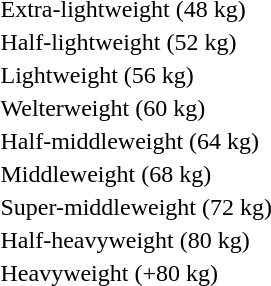<table>
<tr>
<td rowspan=2>Extra-lightweight (48 kg)<br></td>
<td rowspan=2></td>
<td rowspan=2></td>
<td></td>
</tr>
<tr>
<td></td>
</tr>
<tr>
<td rowspan=2>Half-lightweight (52 kg)<br></td>
<td rowspan=2></td>
<td rowspan=2></td>
<td></td>
</tr>
<tr>
<td></td>
</tr>
<tr>
<td rowspan=2>Lightweight (56 kg)<br></td>
<td rowspan=2></td>
<td rowspan=2></td>
<td></td>
</tr>
<tr>
<td></td>
</tr>
<tr>
<td rowspan=2>Welterweight (60 kg)<br></td>
<td rowspan=2></td>
<td rowspan=2></td>
<td></td>
</tr>
<tr>
<td></td>
</tr>
<tr>
<td rowspan=2>Half-middleweight (64 kg)<br></td>
<td rowspan=2></td>
<td rowspan=2></td>
<td></td>
</tr>
<tr>
<td></td>
</tr>
<tr>
<td rowspan=2>Middleweight (68 kg)<br></td>
<td rowspan=2></td>
<td rowspan=2></td>
<td></td>
</tr>
<tr>
<td></td>
</tr>
<tr>
<td rowspan=2>Super-middleweight (72 kg)<br></td>
<td rowspan=2></td>
<td rowspan=2></td>
<td></td>
</tr>
<tr>
<td></td>
</tr>
<tr>
<td rowspan=2>Half-heavyweight (80 kg)<br></td>
<td rowspan=2></td>
<td rowspan=2></td>
<td></td>
</tr>
<tr>
<td></td>
</tr>
<tr>
<td rowspan=2>Heavyweight (+80 kg)<br></td>
<td rowspan=2></td>
<td rowspan=2></td>
<td></td>
</tr>
<tr>
<td></td>
</tr>
</table>
